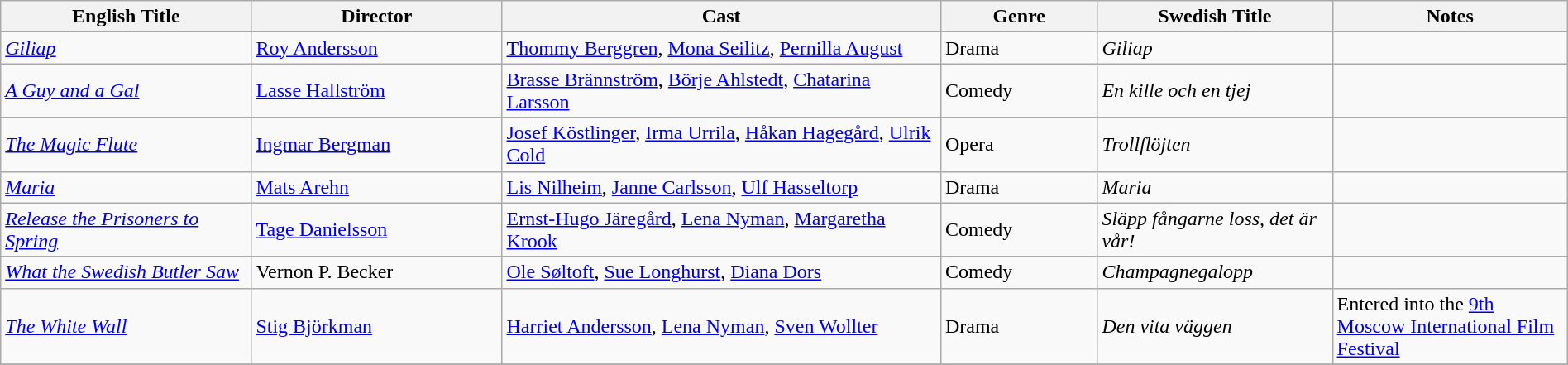<table class="wikitable" style="width:100%;">
<tr>
<th style="width:16%;">English Title</th>
<th style="width:16%;">Director</th>
<th style="width:28%;">Cast</th>
<th style="width:10%;">Genre</th>
<th style="width:15%;">Swedish Title</th>
<th style="width:15%;">Notes</th>
</tr>
<tr>
<td><em><a href='#'>Giliap</a></em></td>
<td><a href='#'>Roy Andersson</a></td>
<td><a href='#'>Thommy Berggren</a>, <a href='#'>Mona Seilitz</a>, <a href='#'>Pernilla August</a></td>
<td>Drama</td>
<td><em>Giliap</em></td>
<td></td>
</tr>
<tr>
<td><em><a href='#'>A Guy and a Gal</a></em></td>
<td><a href='#'>Lasse Hallström</a></td>
<td><a href='#'>Brasse Brännström</a>, <a href='#'>Börje Ahlstedt</a>, <a href='#'>Chatarina Larsson</a></td>
<td>Comedy</td>
<td><em>En kille och en tjej</em></td>
<td></td>
</tr>
<tr>
<td><em><a href='#'>The Magic Flute</a></em></td>
<td><a href='#'>Ingmar Bergman</a></td>
<td><a href='#'>Josef Köstlinger</a>, <a href='#'>Irma Urrila</a>, <a href='#'>Håkan Hagegård</a>, <a href='#'>Ulrik Cold</a></td>
<td>Opera</td>
<td><em>Trollflöjten</em></td>
<td></td>
</tr>
<tr>
<td><em><a href='#'>Maria</a></em></td>
<td><a href='#'>Mats Arehn</a></td>
<td><a href='#'>Lis Nilheim</a>, <a href='#'>Janne Carlsson</a>, <a href='#'>Ulf Hasseltorp</a></td>
<td>Drama</td>
<td><em>Maria</em></td>
<td></td>
</tr>
<tr>
<td><em><a href='#'>Release the Prisoners to Spring</a></em></td>
<td><a href='#'>Tage Danielsson</a></td>
<td><a href='#'>Ernst-Hugo Järegård</a>, <a href='#'>Lena Nyman</a>, <a href='#'>Margaretha Krook</a></td>
<td>Comedy</td>
<td><em>Släpp fångarne loss, det är vår!</em></td>
<td></td>
</tr>
<tr>
<td><em><a href='#'>What the Swedish Butler Saw</a></em></td>
<td>Vernon P. Becker</td>
<td><a href='#'>Ole Søltoft</a>, <a href='#'>Sue Longhurst</a>, <a href='#'>Diana Dors</a></td>
<td>Comedy</td>
<td><em>Champagnegalopp</em></td>
<td></td>
</tr>
<tr>
<td><em><a href='#'>The White Wall</a></em></td>
<td><a href='#'>Stig Björkman</a></td>
<td><a href='#'>Harriet Andersson</a>, <a href='#'>Lena Nyman</a>, <a href='#'>Sven Wollter</a></td>
<td>Drama</td>
<td><em>Den vita väggen</em></td>
<td>Entered into the <a href='#'>9th Moscow International Film Festival</a></td>
</tr>
<tr>
</tr>
</table>
